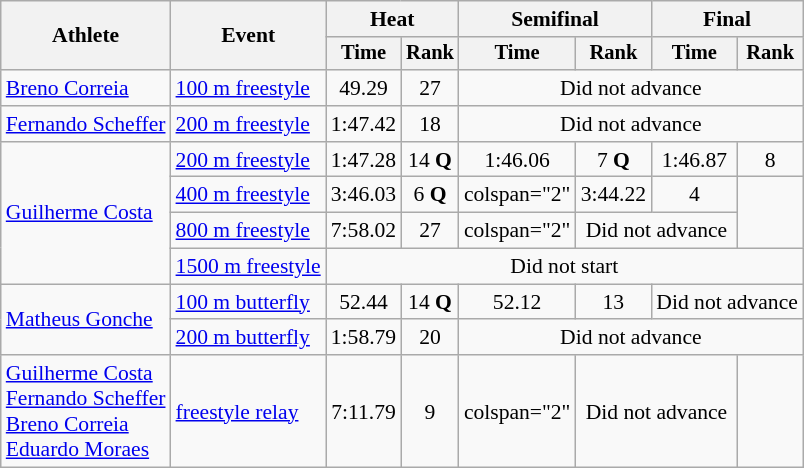<table class=wikitable style="font-size:90%">
<tr>
<th rowspan="2">Athlete</th>
<th rowspan="2">Event</th>
<th colspan="2">Heat</th>
<th colspan="2">Semifinal</th>
<th colspan="2">Final</th>
</tr>
<tr style="font-size:95%">
<th>Time</th>
<th>Rank</th>
<th>Time</th>
<th>Rank</th>
<th>Time</th>
<th>Rank</th>
</tr>
<tr align=center>
<td align=left><a href='#'>Breno Correia</a></td>
<td align=left><a href='#'>100 m freestyle</a></td>
<td>49.29</td>
<td>27</td>
<td colspan=4>Did not advance</td>
</tr>
<tr align=center>
<td align=left><a href='#'>Fernando Scheffer</a></td>
<td align=left><a href='#'>200 m freestyle</a></td>
<td>1:47.42</td>
<td>18</td>
<td colspan=4>Did not advance</td>
</tr>
<tr align=center>
<td align=left rowspan="4"><a href='#'>Guilherme Costa</a></td>
<td align=left><a href='#'>200 m freestyle</a></td>
<td>1:47.28</td>
<td>14 <strong>Q</strong></td>
<td>1:46.06</td>
<td>7 <strong>Q</strong></td>
<td>1:46.87</td>
<td>8</td>
</tr>
<tr align=center>
<td align=left><a href='#'>400 m freestyle</a></td>
<td>3:46.03</td>
<td>6 <strong>Q</strong></td>
<td>colspan="2" </td>
<td>3:44.22</td>
<td>4</td>
</tr>
<tr align=center>
<td align=left><a href='#'>800 m freestyle</a></td>
<td>7:58.02</td>
<td>27</td>
<td>colspan="2" </td>
<td colspan=2>Did not advance</td>
</tr>
<tr align=center>
<td align=left><a href='#'>1500 m freestyle</a></td>
<td colspan="6">Did not start</td>
</tr>
<tr align=center>
<td align=left rowspan="2"><a href='#'>Matheus Gonche</a></td>
<td align=left><a href='#'>100 m butterfly</a></td>
<td>52.44</td>
<td>14 <strong>Q</strong></td>
<td>52.12</td>
<td>13</td>
<td colspan=2>Did not advance</td>
</tr>
<tr align=center>
<td align=left><a href='#'>200 m butterfly</a></td>
<td>1:58.79</td>
<td>20</td>
<td colspan=4>Did not advance</td>
</tr>
<tr align=center>
<td align=left><a href='#'>Guilherme Costa</a><br><a href='#'>Fernando Scheffer</a><br><a href='#'>Breno Correia</a><br><a href='#'>Eduardo Moraes</a></td>
<td align=left><a href='#'> freestyle relay</a></td>
<td>7:11.79</td>
<td>9</td>
<td>colspan="2" </td>
<td colspan=2>Did not advance</td>
</tr>
</table>
